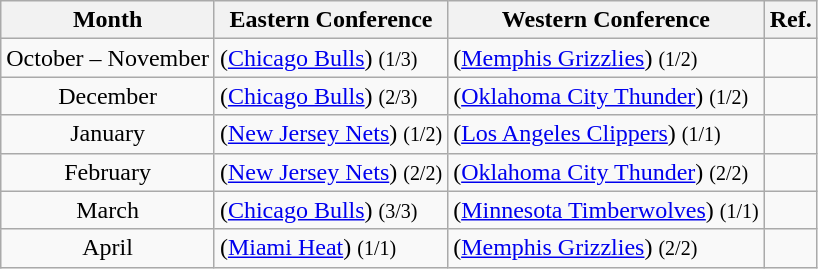<table class="wikitable sortable" border="1">
<tr>
<th>Month</th>
<th>Eastern Conference</th>
<th>Western Conference</th>
<th class=unsortable>Ref.</th>
</tr>
<tr>
<td align=center>October – November</td>
<td> (<a href='#'>Chicago Bulls</a>) <small>(1/3)</small></td>
<td> (<a href='#'>Memphis Grizzlies</a>) <small>(1/2)</small></td>
<td align=center></td>
</tr>
<tr>
<td align=center>December</td>
<td> (<a href='#'>Chicago Bulls</a>) <small>(2/3)</small></td>
<td> (<a href='#'>Oklahoma City Thunder</a>) <small>(1/2)</small></td>
<td align=center></td>
</tr>
<tr>
<td align=center>January</td>
<td> (<a href='#'>New Jersey Nets</a>) <small>(1/2)</small></td>
<td> (<a href='#'>Los Angeles Clippers</a>) <small>(1/1)</small></td>
<td align=center></td>
</tr>
<tr>
<td align=center>February</td>
<td> (<a href='#'>New Jersey Nets</a>) <small>(2/2)</small></td>
<td> (<a href='#'>Oklahoma City Thunder</a>) <small>(2/2)</small></td>
<td align=center></td>
</tr>
<tr>
<td align=center>March</td>
<td> (<a href='#'>Chicago Bulls</a>) <small>(3/3)</small></td>
<td> (<a href='#'>Minnesota Timberwolves</a>) <small>(1/1)</small></td>
<td align=center></td>
</tr>
<tr>
<td align=center>April</td>
<td> (<a href='#'>Miami Heat</a>) <small>(1/1)</small></td>
<td> (<a href='#'>Memphis Grizzlies</a>) <small>(2/2)</small></td>
<td align=center></td>
</tr>
</table>
